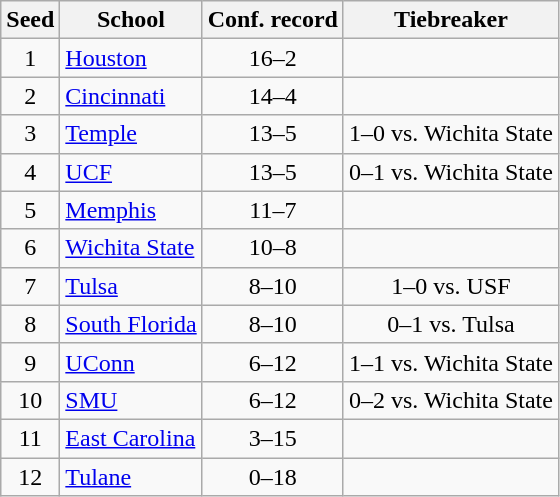<table class="wikitable" style="text-align:center">
<tr>
<th>Seed</th>
<th>School</th>
<th>Conf. record</th>
<th>Tiebreaker</th>
</tr>
<tr>
<td>1</td>
<td align=left><a href='#'>Houston</a></td>
<td>16–2</td>
<td></td>
</tr>
<tr>
<td>2</td>
<td align=left><a href='#'>Cincinnati</a></td>
<td>14–4</td>
<td></td>
</tr>
<tr>
<td>3</td>
<td align=left><a href='#'>Temple</a></td>
<td>13–5</td>
<td>1–0 vs. Wichita State</td>
</tr>
<tr>
<td>4</td>
<td align=left><a href='#'>UCF</a></td>
<td>13–5</td>
<td>0–1 vs. Wichita State</td>
</tr>
<tr>
<td>5</td>
<td align=left><a href='#'>Memphis</a></td>
<td>11–7</td>
<td></td>
</tr>
<tr>
<td>6</td>
<td align=left><a href='#'>Wichita State</a></td>
<td>10–8</td>
<td></td>
</tr>
<tr>
<td>7</td>
<td align=left><a href='#'>Tulsa</a></td>
<td>8–10</td>
<td>1–0 vs. USF</td>
</tr>
<tr>
<td>8</td>
<td align=left><a href='#'>South Florida</a></td>
<td>8–10</td>
<td>0–1 vs. Tulsa</td>
</tr>
<tr>
<td>9</td>
<td align=left><a href='#'>UConn</a></td>
<td>6–12</td>
<td>1–1 vs. Wichita State</td>
</tr>
<tr>
<td>10</td>
<td align=left><a href='#'>SMU</a></td>
<td>6–12</td>
<td>0–2 vs. Wichita State</td>
</tr>
<tr>
<td>11</td>
<td align=left><a href='#'>East Carolina</a></td>
<td>3–15</td>
<td></td>
</tr>
<tr>
<td>12</td>
<td align=left><a href='#'>Tulane</a></td>
<td>0–18</td>
<td></td>
</tr>
</table>
